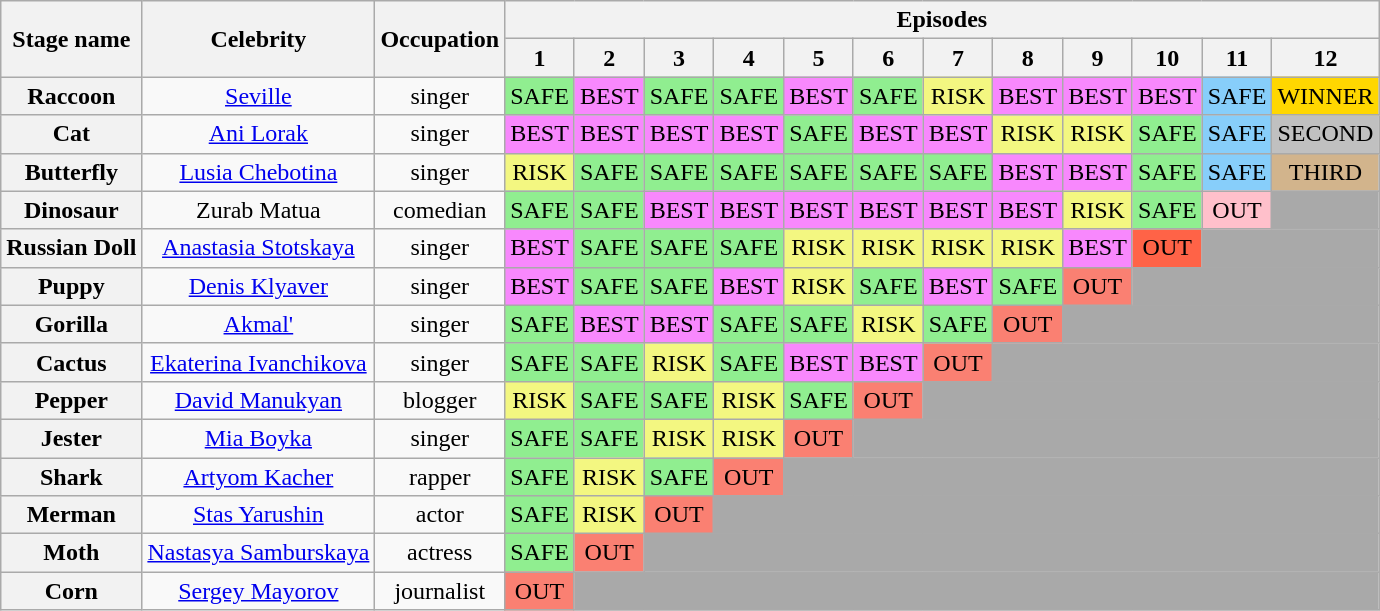<table class="wikitable" style="text-align:center;">
<tr>
<th rowspan=2>Stage name</th>
<th rowspan=2>Celebrity</th>
<th rowspan=2>Occupation</th>
<th colspan=12>Episodes</th>
</tr>
<tr>
<th>1</th>
<th>2</th>
<th>3</th>
<th>4</th>
<th>5</th>
<th>6</th>
<th>7</th>
<th>8</th>
<th>9</th>
<th>10</th>
<th>11</th>
<th>12</th>
</tr>
<tr>
<th>Raccoon</th>
<td><a href='#'>Seville</a></td>
<td>singer</td>
<td bgcolor="lightgreen">SAFE</td>
<td bgcolor="#F888FD">BEST</td>
<td bgcolor="lightgreen">SAFE</td>
<td bgcolor="lightgreen">SAFE</td>
<td bgcolor="#F888FD">BEST</td>
<td bgcolor="lightgreen">SAFE</td>
<td bgcolor="#F3F781">RISK</td>
<td bgcolor="#F888FD">BEST</td>
<td bgcolor="#F888FD">BEST</td>
<td bgcolor="#F888FD">BEST</td>
<td bgcolor="lightskyblue">SAFE</td>
<td bgcolor="gold">WINNER</td>
</tr>
<tr>
<th>Cat</th>
<td><a href='#'>Ani Lorak</a></td>
<td>singer</td>
<td bgcolor="#F888FD">BEST</td>
<td bgcolor="#F888FD">BEST</td>
<td bgcolor="#F888FD">BEST</td>
<td bgcolor="#F888FD">BEST</td>
<td bgcolor="lightgreen">SAFE</td>
<td bgcolor="#F888FD">BEST</td>
<td bgcolor="#F888FD">BEST</td>
<td bgcolor="#F3F781">RISK</td>
<td bgcolor="#F3F781">RISK</td>
<td bgcolor="lightgreen">SAFE</td>
<td bgcolor="lightskyblue">SAFE</td>
<td bgcolor="silver">SECOND</td>
</tr>
<tr>
<th>Butterfly</th>
<td><a href='#'>Lusia Chebotina</a></td>
<td>singer</td>
<td bgcolor="#F3F781">RISK</td>
<td bgcolor="lightgreen">SAFE</td>
<td bgcolor="lightgreen">SAFE</td>
<td bgcolor="lightgreen">SAFE</td>
<td bgcolor="lightgreen">SAFE</td>
<td bgcolor="lightgreen">SAFE</td>
<td bgcolor="lightgreen">SAFE</td>
<td bgcolor="#F888FD">BEST</td>
<td bgcolor="#F888FD">BEST</td>
<td bgcolor="lightgreen">SAFE</td>
<td bgcolor="lightskyblue">SAFE</td>
<td bgcolor="tan">THIRD</td>
</tr>
<tr>
<th>Dinosaur</th>
<td>Zurab Matua</td>
<td>comedian</td>
<td bgcolor="lightgreen">SAFE</td>
<td bgcolor="lightgreen">SAFE</td>
<td bgcolor="#F888FD">BEST</td>
<td bgcolor="#F888FD">BEST</td>
<td bgcolor="#F888FD">BEST</td>
<td bgcolor="#F888FD">BEST</td>
<td bgcolor="#F888FD">BEST</td>
<td bgcolor="#F888FD">BEST</td>
<td bgcolor="#F3F781">RISK</td>
<td bgcolor="lightgreen">SAFE</td>
<td bgcolor="pink">OUT</td>
<td colspan=1 bgcolor="darkgrey"></td>
</tr>
<tr>
<th>Russian Doll</th>
<td><a href='#'>Anastasia Stotskaya</a></td>
<td>singer</td>
<td bgcolor="#F888FD">BEST</td>
<td bgcolor="lightgreen">SAFE</td>
<td bgcolor="lightgreen">SAFE</td>
<td bgcolor="lightgreen">SAFE</td>
<td bgcolor="#F3F781">RISK</td>
<td bgcolor="#F3F781">RISK</td>
<td bgcolor="#F3F781">RISK</td>
<td bgcolor="#F3F781">RISK</td>
<td bgcolor="#F888FD">BEST</td>
<td bgcolor="tomato">OUT</td>
<td colspan=2 bgcolor="darkgrey"></td>
</tr>
<tr>
<th>Puppy</th>
<td><a href='#'>Denis Klyaver</a></td>
<td>singer</td>
<td bgcolor="#F888FD">BEST</td>
<td bgcolor="lightgreen">SAFE</td>
<td bgcolor="lightgreen">SAFE</td>
<td bgcolor="#F888FD">BEST</td>
<td bgcolor="#F3F781">RISK</td>
<td bgcolor="lightgreen">SAFE</td>
<td bgcolor="#F888FD">BEST</td>
<td bgcolor="lightgreen">SAFE</td>
<td bgcolor="salmon">OUT</td>
<td colspan=3 bgcolor="darkgrey"></td>
</tr>
<tr>
<th>Gorilla</th>
<td><a href='#'>Akmal'</a></td>
<td>singer</td>
<td bgcolor="lightgreen">SAFE</td>
<td bgcolor="#F888FD">BEST</td>
<td bgcolor="#F888FD">BEST</td>
<td bgcolor="lightgreen">SAFE</td>
<td bgcolor="lightgreen">SAFE</td>
<td bgcolor="#F3F781">RISK</td>
<td bgcolor="lightgreen">SAFE</td>
<td bgcolor="salmon">OUT</td>
<td colspan=4 bgcolor="darkgrey"></td>
</tr>
<tr>
<th>Cactus</th>
<td><a href='#'>Ekaterina Ivanchikova</a></td>
<td>singer</td>
<td bgcolor="lightgreen">SAFE</td>
<td bgcolor="lightgreen">SAFE</td>
<td bgcolor="#F3F781">RISK</td>
<td bgcolor="lightgreen">SAFE</td>
<td bgcolor="#F888FD">BEST</td>
<td bgcolor="#F888FD">BEST</td>
<td bgcolor="salmon">OUT</td>
<td colspan=5 bgcolor="darkgrey"></td>
</tr>
<tr>
<th>Pepper</th>
<td><a href='#'>David Manukyan</a></td>
<td>blogger</td>
<td bgcolor="#F3F781">RISK</td>
<td bgcolor="lightgreen">SAFE</td>
<td bgcolor="lightgreen">SAFE</td>
<td bgcolor="#F3F781">RISK</td>
<td bgcolor="lightgreen">SAFE</td>
<td bgcolor="salmon">OUT</td>
<td colspan=6 bgcolor="darkgrey"></td>
</tr>
<tr>
<th>Jester</th>
<td><a href='#'>Mia Boyka</a></td>
<td>singer</td>
<td bgcolor="lightgreen">SAFE</td>
<td bgcolor="lightgreen">SAFE</td>
<td bgcolor="#F3F781">RISK</td>
<td bgcolor="#F3F781">RISK</td>
<td bgcolor="salmon">OUT</td>
<td colspan=7 bgcolor="darkgrey"></td>
</tr>
<tr>
<th>Shark</th>
<td><a href='#'>Artyom Kacher</a></td>
<td>rapper</td>
<td bgcolor="lightgreen">SAFE</td>
<td bgcolor="#F3F781">RISK</td>
<td bgcolor="lightgreen">SAFE</td>
<td bgcolor="salmon">OUT</td>
<td colspan=8 bgcolor="darkgrey"></td>
</tr>
<tr>
<th>Merman</th>
<td><a href='#'>Stas Yarushin</a></td>
<td>actor</td>
<td bgcolor="lightgreen">SAFE</td>
<td bgcolor="#F3F781">RISK</td>
<td bgcolor="salmon">OUT</td>
<td colspan=9 bgcolor="darkgrey"></td>
</tr>
<tr>
<th>Moth</th>
<td><a href='#'>Nastasya Samburskaya</a></td>
<td>actress</td>
<td bgcolor="lightgreen">SAFE</td>
<td bgcolor="salmon">OUT</td>
<td colspan=10 bgcolor="darkgrey"></td>
</tr>
<tr>
<th>Corn</th>
<td><a href='#'>Sergey Mayorov</a></td>
<td>journalist</td>
<td bgcolor="salmon">OUT</td>
<td colspan=11 bgcolor="darkgrey"></td>
</tr>
</table>
